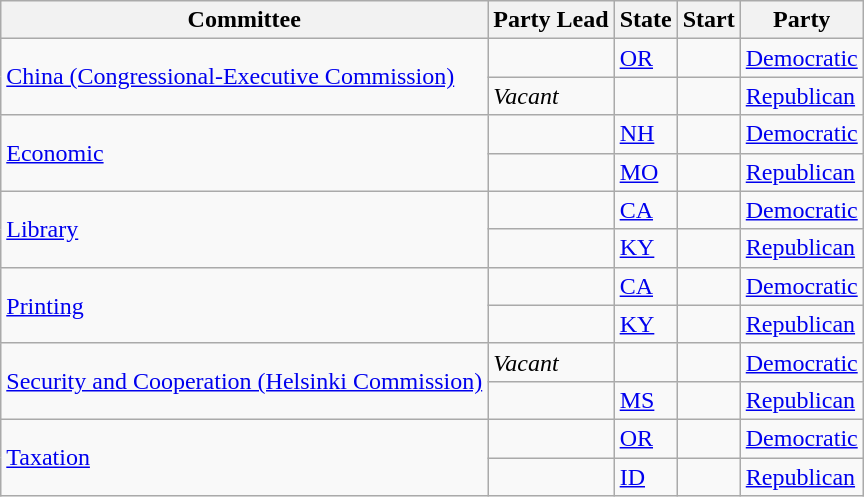<table class="wikitable sortable">
<tr>
<th>Committee</th>
<th>Party Lead</th>
<th>State</th>
<th>Start</th>
<th>Party</th>
</tr>
<tr>
<td rowspan=2><a href='#'>China (Congressional-Executive Commission)</a></td>
<td></td>
<td><a href='#'>OR</a></td>
<td></td>
<td><a href='#'>Democratic</a></td>
</tr>
<tr>
<td><em>Vacant</em></td>
<td></td>
<td></td>
<td><a href='#'>Republican</a></td>
</tr>
<tr>
<td rowspan=2><a href='#'>Economic</a></td>
<td></td>
<td><a href='#'>NH</a></td>
<td></td>
<td><a href='#'>Democratic</a></td>
</tr>
<tr>
<td></td>
<td><a href='#'>MO</a></td>
<td></td>
<td><a href='#'>Republican</a></td>
</tr>
<tr>
<td rowspan=2><a href='#'>Library</a></td>
<td></td>
<td><a href='#'>CA</a></td>
<td></td>
<td><a href='#'>Democratic</a></td>
</tr>
<tr>
<td></td>
<td><a href='#'>KY</a></td>
<td></td>
<td><a href='#'>Republican</a></td>
</tr>
<tr>
<td rowspan=2><a href='#'>Printing</a></td>
<td></td>
<td><a href='#'>CA</a></td>
<td></td>
<td><a href='#'>Democratic</a></td>
</tr>
<tr>
<td></td>
<td><a href='#'>KY</a></td>
<td></td>
<td><a href='#'>Republican</a></td>
</tr>
<tr>
<td rowspan=2><a href='#'>Security and Cooperation (Helsinki Commission)</a></td>
<td><em>Vacant</em></td>
<td></td>
<td></td>
<td><a href='#'>Democratic</a></td>
</tr>
<tr>
<td></td>
<td><a href='#'>MS</a></td>
<td></td>
<td><a href='#'>Republican</a></td>
</tr>
<tr>
<td rowspan=2><a href='#'>Taxation</a></td>
<td></td>
<td><a href='#'>OR</a></td>
<td></td>
<td><a href='#'>Democratic</a></td>
</tr>
<tr>
<td></td>
<td><a href='#'>ID</a></td>
<td></td>
<td><a href='#'>Republican</a></td>
</tr>
</table>
